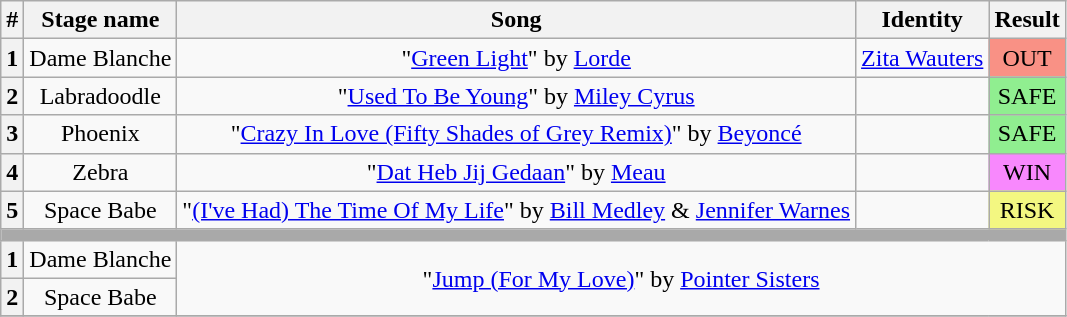<table class="wikitable plainrowheaders" style="text-align: center;">
<tr>
<th>#</th>
<th>Stage name</th>
<th>Song</th>
<th>Identity</th>
<th>Result</th>
</tr>
<tr>
<th>1</th>
<td>Dame Blanche</td>
<td>"<a href='#'>Green Light</a>" by <a href='#'>Lorde</a></td>
<td><a href='#'>Zita Wauters</a></td>
<td bgcolor="#F99185">OUT</td>
</tr>
<tr>
<th>2</th>
<td>Labradoodle</td>
<td>"<a href='#'>Used To Be Young</a>" by <a href='#'>Miley Cyrus</a></td>
<td></td>
<td bgcolor=lightgreen>SAFE</td>
</tr>
<tr>
<th>3</th>
<td>Phoenix</td>
<td>"<a href='#'>Crazy In Love (Fifty Shades of Grey Remix)</a>" by <a href='#'>Beyoncé</a></td>
<td></td>
<td bgcolor=lightgreen>SAFE</td>
</tr>
<tr>
<th>4</th>
<td>Zebra</td>
<td>"<a href='#'>Dat Heb Jij Gedaan</a>" by <a href='#'>Meau</a></td>
<td></td>
<td bgcolor="#F888FD">WIN</td>
</tr>
<tr>
<th>5</th>
<td>Space Babe</td>
<td>"<a href='#'>(I've Had) The Time Of My Life</a>" by <a href='#'>Bill Medley</a> & <a href='#'>Jennifer Warnes</a></td>
<td></td>
<td bgcolor="#F3F781">RISK</td>
</tr>
<tr>
<td colspan="5" style="background:darkgray"></td>
</tr>
<tr>
<th>1</th>
<td>Dame Blanche</td>
<td rowspan="2" colspan="4">"<a href='#'>Jump (For My Love)</a>" by <a href='#'>Pointer Sisters</a></td>
</tr>
<tr>
<th>2</th>
<td>Space Babe</td>
</tr>
<tr>
</tr>
</table>
